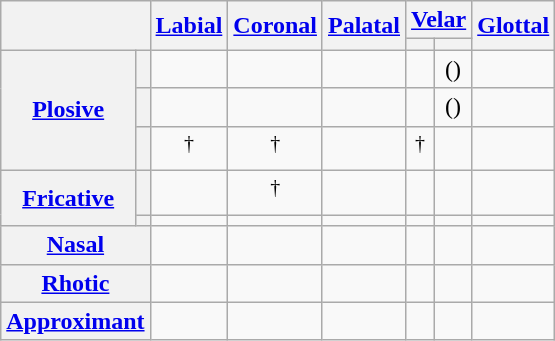<table class="wikitable" style="text-align:center;">
<tr>
<th colspan="2" rowspan="2"></th>
<th rowspan="2"><a href='#'>Labial</a></th>
<th rowspan="2"><a href='#'>Coronal</a></th>
<th rowspan="2"><a href='#'>Palatal</a></th>
<th colspan="2"><a href='#'>Velar</a></th>
<th rowspan="2"><a href='#'>Glottal</a></th>
</tr>
<tr>
<th></th>
<th></th>
</tr>
<tr>
<th rowspan="3"><a href='#'>Plosive</a></th>
<th></th>
<td></td>
<td></td>
<td></td>
<td></td>
<td>()</td>
<td></td>
</tr>
<tr>
<th></th>
<td></td>
<td></td>
<td></td>
<td></td>
<td>()</td>
<td></td>
</tr>
<tr>
<th></th>
<td><sup>†</sup></td>
<td><sup>†</sup></td>
<td></td>
<td><sup>†</sup></td>
<td></td>
<td></td>
</tr>
<tr>
<th rowspan="2"><a href='#'>Fricative</a></th>
<th></th>
<td></td>
<td><sup>†</sup></td>
<td></td>
<td></td>
<td></td>
<td></td>
</tr>
<tr>
<th></th>
<td></td>
<td></td>
<td></td>
<td></td>
<td></td>
<td></td>
</tr>
<tr>
<th colspan="2"><a href='#'>Nasal</a></th>
<td></td>
<td></td>
<td></td>
<td></td>
<td></td>
<td></td>
</tr>
<tr>
<th colspan="2"><a href='#'>Rhotic</a></th>
<td></td>
<td></td>
<td></td>
<td></td>
<td></td>
<td></td>
</tr>
<tr>
<th colspan="2"><a href='#'>Approximant</a></th>
<td></td>
<td></td>
<td></td>
<td></td>
<td></td>
<td></td>
</tr>
</table>
